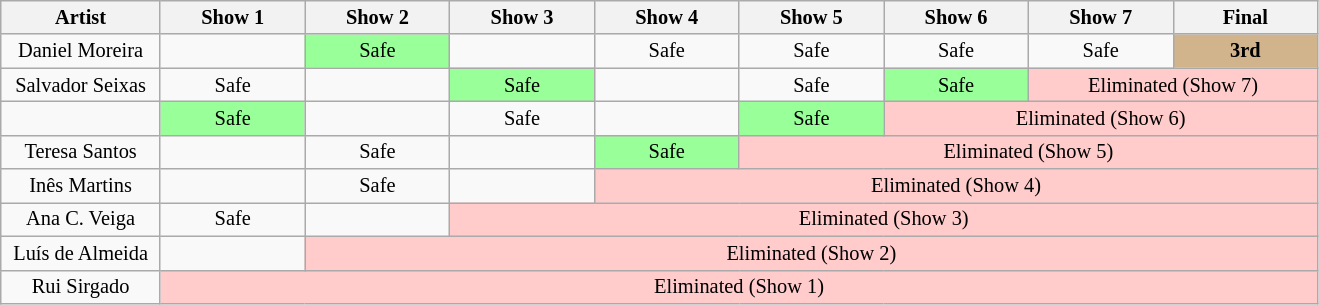<table class="wikitable" style="text-align:center; font-size:85%">
<tr>
<th style="width:100px;">Artist</th>
<th style="width:90px;">Show 1</th>
<th style="width:90px;">Show 2</th>
<th style="width:90px;">Show 3</th>
<th style="width:90px;">Show 4</th>
<th style="width:90px;">Show 5</th>
<th style="width:90px;">Show 6</th>
<th style="width:90px;">Show 7</th>
<th style="width:90px;">Final</th>
</tr>
<tr>
<td>Daniel Moreira</td>
<td></td>
<td style="background:#9f9;">Safe</td>
<td></td>
<td>Safe</td>
<td>Safe</td>
<td>Safe</td>
<td>Safe</td>
<td style="background:tan;"><strong>3rd</strong></td>
</tr>
<tr>
<td>Salvador Seixas</td>
<td>Safe</td>
<td></td>
<td style="background:#9f9;">Safe</td>
<td></td>
<td>Safe</td>
<td style="background:#9f9;">Safe</td>
<td style="background:#ffcbcb" colspan=2>Eliminated (Show 7)</td>
</tr>
<tr>
<td></td>
<td style="background:#9f9;">Safe</td>
<td></td>
<td>Safe</td>
<td></td>
<td style="background:#9f9;">Safe</td>
<td style="background:#ffcbcb" colspan=3>Eliminated (Show 6)</td>
</tr>
<tr>
<td>Teresa Santos</td>
<td></td>
<td>Safe</td>
<td></td>
<td style="background:#9f9;">Safe</td>
<td style="background:#ffcbcb" colspan=4>Eliminated (Show 5)</td>
</tr>
<tr>
<td>Inês Martins</td>
<td></td>
<td>Safe</td>
<td></td>
<td style="background:#ffcbcb" colspan=5>Eliminated (Show 4)</td>
</tr>
<tr>
<td>Ana C. Veiga</td>
<td>Safe</td>
<td></td>
<td style="background:#ffcbcb" colspan=6>Eliminated (Show 3)</td>
</tr>
<tr>
<td>Luís de Almeida</td>
<td></td>
<td style="background:#ffcbcb" colspan=7>Eliminated (Show 2)</td>
</tr>
<tr>
<td>Rui Sirgado</td>
<td style="background:#ffcbcb" colspan=8>Eliminated (Show 1)</td>
</tr>
</table>
